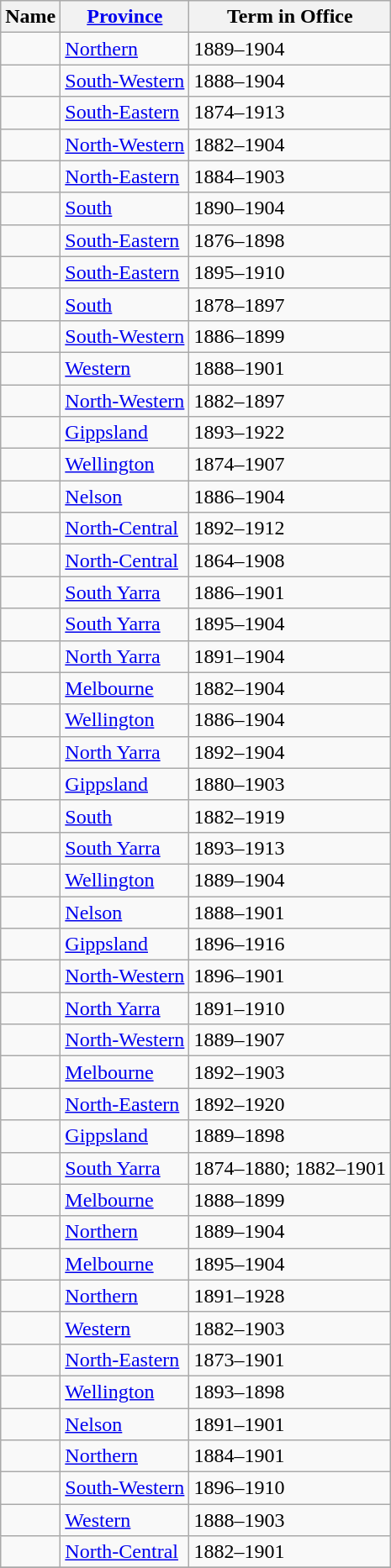<table class="wikitable sortable">
<tr>
<th>Name</th>
<th><a href='#'>Province</a></th>
<th>Term in Office</th>
</tr>
<tr>
<td></td>
<td><a href='#'>Northern</a></td>
<td>1889–1904</td>
</tr>
<tr>
<td></td>
<td><a href='#'>South-Western</a></td>
<td>1888–1904</td>
</tr>
<tr>
<td></td>
<td><a href='#'>South-Eastern</a></td>
<td>1874–1913</td>
</tr>
<tr>
<td></td>
<td><a href='#'>North-Western</a></td>
<td>1882–1904</td>
</tr>
<tr>
<td></td>
<td><a href='#'>North-Eastern</a></td>
<td>1884–1903</td>
</tr>
<tr>
<td></td>
<td><a href='#'>South</a></td>
<td>1890–1904</td>
</tr>
<tr>
<td></td>
<td><a href='#'>South-Eastern</a></td>
<td>1876–1898</td>
</tr>
<tr>
<td></td>
<td><a href='#'>South-Eastern</a></td>
<td>1895–1910</td>
</tr>
<tr>
<td> </td>
<td><a href='#'>South</a></td>
<td>1878–1897</td>
</tr>
<tr>
<td></td>
<td><a href='#'>South-Western</a></td>
<td>1886–1899</td>
</tr>
<tr>
<td></td>
<td><a href='#'>Western</a></td>
<td>1888–1901</td>
</tr>
<tr>
<td> </td>
<td><a href='#'>North-Western</a></td>
<td>1882–1897</td>
</tr>
<tr>
<td></td>
<td><a href='#'>Gippsland</a></td>
<td>1893–1922</td>
</tr>
<tr>
<td></td>
<td><a href='#'>Wellington</a></td>
<td>1874–1907</td>
</tr>
<tr>
<td></td>
<td><a href='#'>Nelson</a></td>
<td>1886–1904</td>
</tr>
<tr>
<td></td>
<td><a href='#'>North-Central</a></td>
<td>1892–1912</td>
</tr>
<tr>
<td></td>
<td><a href='#'>North-Central</a></td>
<td>1864–1908</td>
</tr>
<tr>
<td></td>
<td><a href='#'>South Yarra</a></td>
<td>1886–1901</td>
</tr>
<tr>
<td></td>
<td><a href='#'>South Yarra</a></td>
<td>1895–1904</td>
</tr>
<tr>
<td></td>
<td><a href='#'>North Yarra</a></td>
<td>1891–1904</td>
</tr>
<tr>
<td></td>
<td><a href='#'>Melbourne</a></td>
<td>1882–1904</td>
</tr>
<tr>
<td></td>
<td><a href='#'>Wellington</a></td>
<td>1886–1904</td>
</tr>
<tr>
<td></td>
<td><a href='#'>North Yarra</a></td>
<td>1892–1904</td>
</tr>
<tr>
<td></td>
<td><a href='#'>Gippsland</a></td>
<td>1880–1903</td>
</tr>
<tr>
<td></td>
<td><a href='#'>South</a></td>
<td>1882–1919</td>
</tr>
<tr>
<td></td>
<td><a href='#'>South Yarra</a></td>
<td>1893–1913</td>
</tr>
<tr>
<td></td>
<td><a href='#'>Wellington</a></td>
<td>1889–1904</td>
</tr>
<tr>
<td></td>
<td><a href='#'>Nelson</a></td>
<td>1888–1901</td>
</tr>
<tr>
<td></td>
<td><a href='#'>Gippsland</a></td>
<td>1896–1916</td>
</tr>
<tr>
<td></td>
<td><a href='#'>North-Western</a></td>
<td>1896–1901</td>
</tr>
<tr>
<td></td>
<td><a href='#'>North Yarra</a></td>
<td>1891–1910</td>
</tr>
<tr>
<td></td>
<td><a href='#'>North-Western</a></td>
<td>1889–1907</td>
</tr>
<tr>
<td></td>
<td><a href='#'>Melbourne</a></td>
<td>1892–1903</td>
</tr>
<tr>
<td></td>
<td><a href='#'>North-Eastern</a></td>
<td>1892–1920</td>
</tr>
<tr>
<td></td>
<td><a href='#'>Gippsland</a></td>
<td>1889–1898</td>
</tr>
<tr>
<td></td>
<td><a href='#'>South Yarra</a></td>
<td>1874–1880; 1882–1901</td>
</tr>
<tr>
<td></td>
<td><a href='#'>Melbourne</a></td>
<td>1888–1899</td>
</tr>
<tr>
<td></td>
<td><a href='#'>Northern</a></td>
<td>1889–1904</td>
</tr>
<tr>
<td></td>
<td><a href='#'>Melbourne</a></td>
<td>1895–1904</td>
</tr>
<tr>
<td></td>
<td><a href='#'>Northern</a></td>
<td>1891–1928</td>
</tr>
<tr>
<td></td>
<td><a href='#'>Western</a></td>
<td>1882–1903</td>
</tr>
<tr>
<td></td>
<td><a href='#'>North-Eastern</a></td>
<td>1873–1901</td>
</tr>
<tr>
<td></td>
<td><a href='#'>Wellington</a></td>
<td>1893–1898</td>
</tr>
<tr>
<td></td>
<td><a href='#'>Nelson</a></td>
<td>1891–1901</td>
</tr>
<tr>
<td></td>
<td><a href='#'>Northern</a></td>
<td>1884–1901</td>
</tr>
<tr>
<td></td>
<td><a href='#'>South-Western</a></td>
<td>1896–1910</td>
</tr>
<tr>
<td></td>
<td><a href='#'>Western</a></td>
<td>1888–1903</td>
</tr>
<tr>
<td></td>
<td><a href='#'>North-Central</a></td>
<td>1882–1901</td>
</tr>
<tr>
</tr>
</table>
